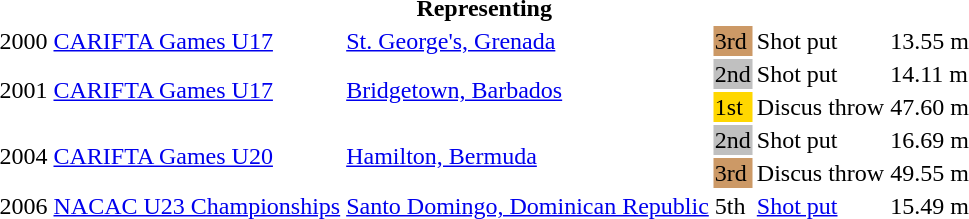<table>
<tr>
<th colspan="6">Representing </th>
</tr>
<tr>
<td>2000</td>
<td><a href='#'>CARIFTA Games U17</a></td>
<td><a href='#'>St. George's, Grenada</a></td>
<td bgcolor=cc9966>3rd</td>
<td>Shot put</td>
<td>13.55 m</td>
</tr>
<tr>
<td rowspan=2>2001</td>
<td rowspan=2><a href='#'>CARIFTA Games U17</a></td>
<td rowspan=2><a href='#'>Bridgetown, Barbados</a></td>
<td bgcolor=silver>2nd</td>
<td>Shot put</td>
<td>14.11 m</td>
</tr>
<tr>
<td bgcolor=gold>1st</td>
<td>Discus throw</td>
<td>47.60 m</td>
</tr>
<tr>
<td rowspan=2>2004</td>
<td rowspan=2><a href='#'>CARIFTA Games U20</a></td>
<td rowspan=2><a href='#'>Hamilton, Bermuda</a></td>
<td bgcolor=silver>2nd</td>
<td>Shot put</td>
<td>16.69 m</td>
</tr>
<tr>
<td bgcolor=cc9966>3rd</td>
<td>Discus throw</td>
<td>49.55 m</td>
</tr>
<tr>
<td>2006</td>
<td><a href='#'>NACAC U23 Championships</a></td>
<td><a href='#'>Santo Domingo, Dominican Republic</a></td>
<td>5th</td>
<td><a href='#'>Shot put</a></td>
<td>15.49 m</td>
</tr>
</table>
